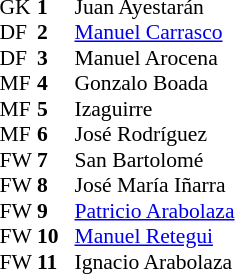<table style="font-size:90%; margin:0.2em auto;" cellspacing="0" cellpadding="0">
<tr>
<th width="25"></th>
<th width="25"></th>
</tr>
<tr>
<td>GK</td>
<td><strong>1</strong></td>
<td> Juan Ayestarán</td>
</tr>
<tr>
<td>DF</td>
<td><strong>2</strong></td>
<td> <a href='#'>Manuel Carrasco</a></td>
</tr>
<tr>
<td>DF</td>
<td><strong>3</strong></td>
<td> Manuel Arocena</td>
</tr>
<tr>
<td>MF</td>
<td><strong>4</strong></td>
<td> Gonzalo Boada</td>
</tr>
<tr>
<td>MF</td>
<td><strong>5</strong></td>
<td> Izaguirre</td>
</tr>
<tr>
<td>MF</td>
<td><strong>6</strong></td>
<td> José Rodríguez</td>
</tr>
<tr>
<td>FW</td>
<td><strong>7</strong></td>
<td> San Bartolomé</td>
</tr>
<tr>
<td>FW</td>
<td><strong>8</strong></td>
<td> José María Iñarra</td>
</tr>
<tr>
<td>FW</td>
<td><strong>9</strong></td>
<td> <a href='#'>Patricio Arabolaza</a></td>
</tr>
<tr>
<td>FW</td>
<td><strong>10</strong></td>
<td> <a href='#'>Manuel Retegui</a></td>
</tr>
<tr>
<td>FW</td>
<td><strong>11</strong></td>
<td> Ignacio Arabolaza</td>
</tr>
<tr>
</tr>
</table>
